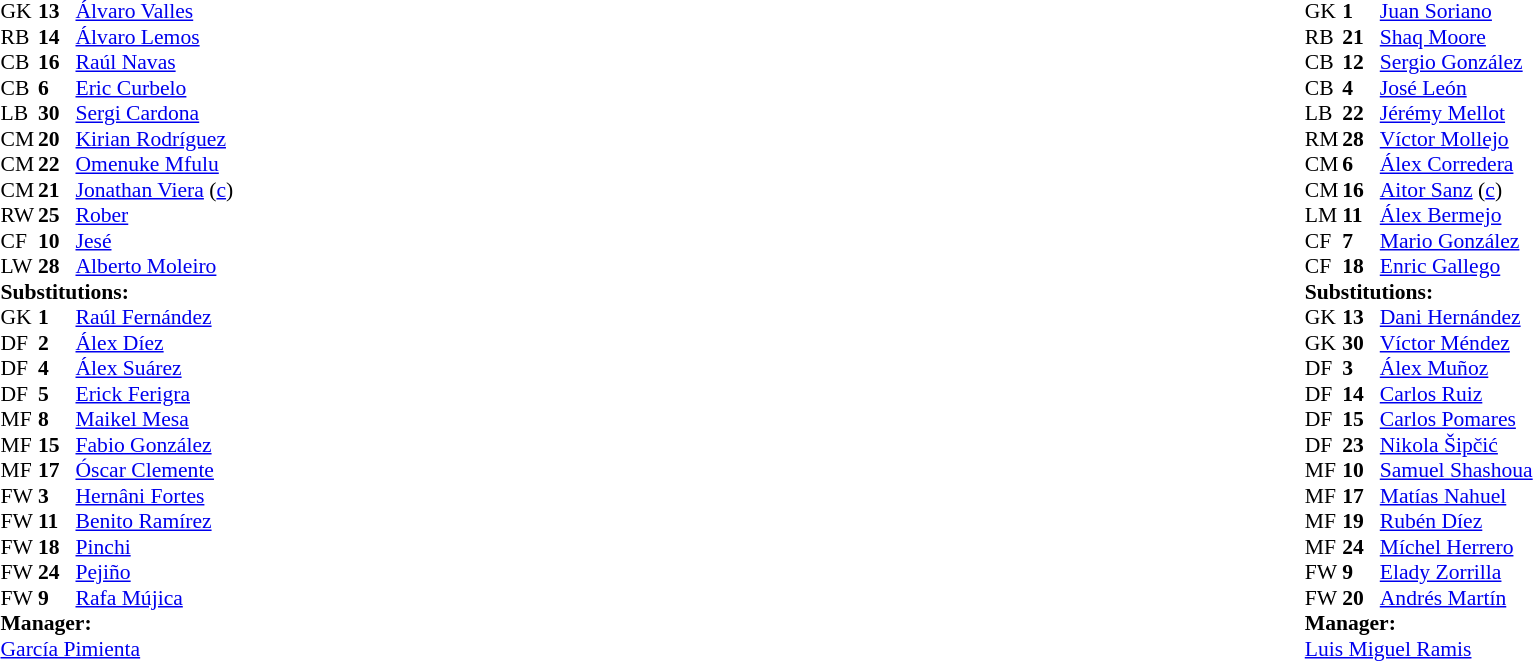<table width="100%">
<tr>
<td valign="top" width="50%"><br><table style="font-size: 90%" cellspacing="0" cellpadding="0">
<tr>
<th width="25"></th>
<th width="25"></th>
</tr>
<tr>
<td>GK</td>
<td><strong>13</strong></td>
<td> <a href='#'>Álvaro Valles</a></td>
</tr>
<tr>
<td>RB</td>
<td><strong>14</strong></td>
<td> <a href='#'>Álvaro Lemos</a></td>
</tr>
<tr>
<td>CB</td>
<td><strong>16</strong></td>
<td> <a href='#'>Raúl Navas</a></td>
<td></td>
<td></td>
</tr>
<tr>
<td>CB</td>
<td><strong>6</strong></td>
<td> <a href='#'>Eric Curbelo</a></td>
</tr>
<tr>
<td>LB</td>
<td><strong>30</strong></td>
<td> <a href='#'>Sergi Cardona</a></td>
</tr>
<tr>
<td>CM</td>
<td><strong>20</strong></td>
<td> <a href='#'>Kirian Rodríguez</a></td>
</tr>
<tr>
<td>CM</td>
<td><strong>22</strong></td>
<td> <a href='#'>Omenuke Mfulu</a></td>
</tr>
<tr>
<td>CM</td>
<td><strong>21</strong></td>
<td> <a href='#'>Jonathan Viera</a> (<a href='#'>c</a>)</td>
<td></td>
<td></td>
</tr>
<tr>
<td>RW</td>
<td><strong>25</strong></td>
<td> <a href='#'>Rober</a></td>
<td></td>
<td></td>
</tr>
<tr>
<td>CF</td>
<td><strong>10</strong></td>
<td> <a href='#'>Jesé</a></td>
<td></td>
<td></td>
</tr>
<tr>
<td>LW</td>
<td><strong>28</strong></td>
<td> <a href='#'>Alberto Moleiro</a></td>
<td></td>
<td></td>
</tr>
<tr>
<td colspan=3><strong>Substitutions:</strong></td>
</tr>
<tr>
<td>GK</td>
<td><strong>1</strong></td>
<td> <a href='#'>Raúl Fernández</a></td>
</tr>
<tr>
<td>DF</td>
<td><strong>2</strong></td>
<td> <a href='#'>Álex Díez</a></td>
</tr>
<tr>
<td>DF</td>
<td><strong>4</strong></td>
<td> <a href='#'>Álex Suárez</a></td>
<td></td>
<td></td>
</tr>
<tr>
<td>DF</td>
<td><strong>5</strong></td>
<td> <a href='#'>Erick Ferigra</a></td>
</tr>
<tr>
<td>MF</td>
<td><strong>8</strong></td>
<td> <a href='#'>Maikel Mesa</a></td>
<td></td>
<td></td>
</tr>
<tr>
<td>MF</td>
<td><strong>15</strong></td>
<td> <a href='#'>Fabio González</a></td>
</tr>
<tr>
<td>MF</td>
<td><strong>17</strong></td>
<td> <a href='#'>Óscar Clemente</a></td>
</tr>
<tr>
<td>FW</td>
<td><strong>3</strong></td>
<td> <a href='#'>Hernâni Fortes</a></td>
</tr>
<tr>
<td>FW</td>
<td><strong>11</strong></td>
<td> <a href='#'>Benito Ramírez</a></td>
<td></td>
<td></td>
</tr>
<tr>
<td>FW</td>
<td><strong>18</strong></td>
<td> <a href='#'>Pinchi</a></td>
</tr>
<tr>
<td>FW</td>
<td><strong>24</strong></td>
<td> <a href='#'>Pejiño</a></td>
<td></td>
<td></td>
</tr>
<tr>
<td>FW</td>
<td><strong>9</strong></td>
<td> <a href='#'>Rafa Mújica</a></td>
<td></td>
<td></td>
</tr>
<tr>
<td colspan=3><strong>Manager:</strong></td>
</tr>
<tr>
<td colspan=3> <a href='#'>García Pimienta</a></td>
</tr>
</table>
</td>
<td valign="top"></td>
<td valign="top" width="50%"><br><table style="font-size: 90%" cellspacing="0" cellpadding="0" align="center">
<tr>
<th width=25></th>
<th width=25></th>
</tr>
<tr>
<td>GK</td>
<td><strong>1</strong></td>
<td> <a href='#'>Juan Soriano</a></td>
</tr>
<tr>
<td>RB</td>
<td><strong>21</strong></td>
<td> <a href='#'>Shaq Moore</a></td>
</tr>
<tr>
<td>CB</td>
<td><strong>12</strong></td>
<td> <a href='#'>Sergio González</a></td>
</tr>
<tr>
<td>CB</td>
<td><strong>4</strong></td>
<td> <a href='#'>José León</a></td>
</tr>
<tr>
<td>LB</td>
<td><strong>22</strong></td>
<td> <a href='#'>Jérémy Mellot</a></td>
</tr>
<tr>
<td>RM</td>
<td><strong>28</strong></td>
<td> <a href='#'>Víctor Mollejo</a></td>
<td></td>
<td></td>
</tr>
<tr>
<td>CM</td>
<td><strong>6</strong></td>
<td> <a href='#'>Álex Corredera</a></td>
<td></td>
<td></td>
</tr>
<tr>
<td>CM</td>
<td><strong>16</strong></td>
<td> <a href='#'>Aitor Sanz</a> (<a href='#'>c</a>)</td>
<td></td>
</tr>
<tr>
<td>LM</td>
<td><strong>11</strong></td>
<td> <a href='#'>Álex Bermejo</a></td>
<td></td>
<td></td>
</tr>
<tr>
<td>CF</td>
<td><strong>7</strong></td>
<td> <a href='#'>Mario González</a></td>
<td></td>
<td></td>
</tr>
<tr>
<td>CF</td>
<td><strong>18</strong></td>
<td> <a href='#'>Enric Gallego</a></td>
<td></td>
<td></td>
</tr>
<tr>
<td colspan=3><strong>Substitutions:</strong></td>
</tr>
<tr>
<td>GK</td>
<td><strong>13</strong></td>
<td> <a href='#'>Dani Hernández</a></td>
</tr>
<tr>
<td>GK</td>
<td><strong>30</strong></td>
<td> <a href='#'>Víctor Méndez</a></td>
</tr>
<tr>
<td>DF</td>
<td><strong>3</strong></td>
<td> <a href='#'>Álex Muñoz</a></td>
</tr>
<tr>
<td>DF</td>
<td><strong>14</strong></td>
<td> <a href='#'>Carlos Ruiz</a></td>
</tr>
<tr>
<td>DF</td>
<td><strong>15</strong></td>
<td> <a href='#'>Carlos Pomares</a></td>
<td></td>
<td></td>
</tr>
<tr>
<td>DF</td>
<td><strong>23</strong></td>
<td> <a href='#'>Nikola Šipčić</a></td>
<td></td>
<td></td>
</tr>
<tr>
<td>MF</td>
<td><strong>10</strong></td>
<td> <a href='#'>Samuel Shashoua</a></td>
</tr>
<tr>
<td>MF</td>
<td><strong>17</strong></td>
<td> <a href='#'>Matías Nahuel</a></td>
</tr>
<tr>
<td>MF</td>
<td><strong>19</strong></td>
<td> <a href='#'>Rubén Díez</a></td>
</tr>
<tr>
<td>MF</td>
<td><strong>24</strong></td>
<td> <a href='#'>Míchel Herrero</a></td>
<td></td>
<td></td>
</tr>
<tr>
<td>FW</td>
<td><strong>9</strong></td>
<td> <a href='#'>Elady Zorrilla</a></td>
<td></td>
<td></td>
</tr>
<tr>
<td>FW</td>
<td><strong>20</strong></td>
<td> <a href='#'>Andrés Martín</a></td>
<td></td>
<td></td>
</tr>
<tr>
<td colspan=3><strong>Manager:</strong></td>
</tr>
<tr>
<td colspan=3> <a href='#'>Luis Miguel Ramis</a></td>
</tr>
</table>
</td>
</tr>
</table>
